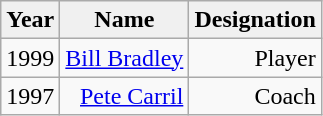<table class="wikitable" style="text-align:right">
<tr>
<td align="center" style="background:#f0f0f0;"><strong>Year</strong></td>
<td align="center" style="background:#f0f0f0;"><strong>Name</strong></td>
<td align="center" style="background:#f0f0f0;"><strong>Designation</strong></td>
</tr>
<tr>
<td>1999</td>
<td><a href='#'>Bill Bradley</a></td>
<td>Player</td>
</tr>
<tr>
<td>1997</td>
<td><a href='#'>Pete Carril</a></td>
<td>Coach</td>
</tr>
</table>
